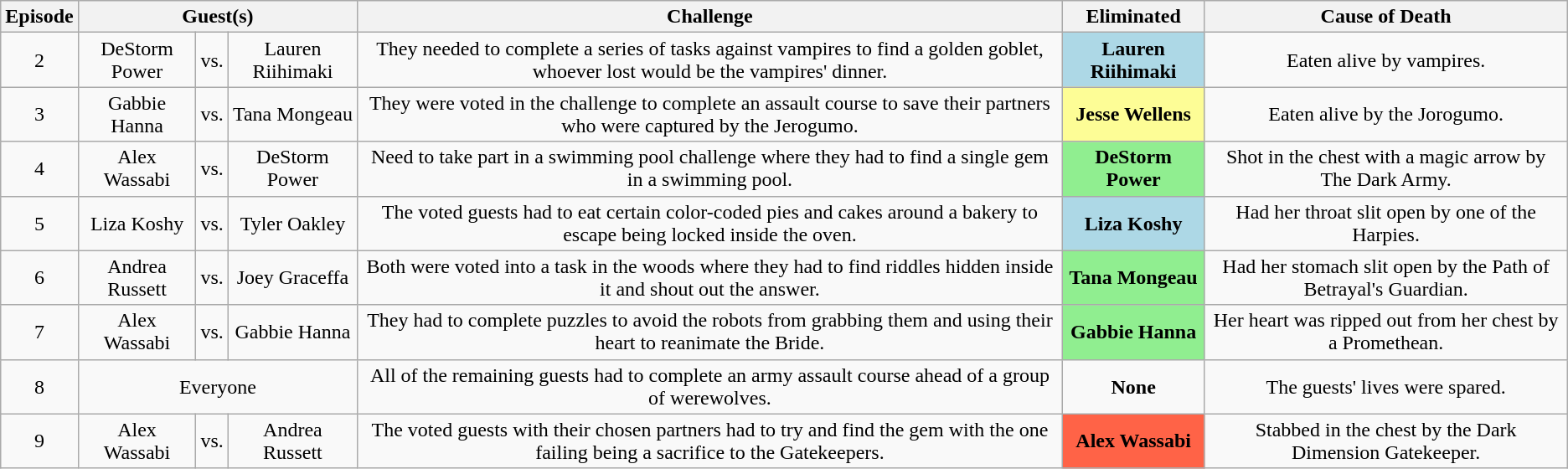<table class="wikitable" style="text-align:center;">
<tr>
<th scope="col">Episode</th>
<th scope="col" colspan="3">Guest(s)</th>
<th scope="col">Challenge</th>
<th scope="col">Eliminated</th>
<th scope="col">Cause of Death</th>
</tr>
<tr>
<td>2</td>
<td>DeStorm Power</td>
<td>vs.</td>
<td>Lauren Riihimaki</td>
<td>They needed to complete a series of tasks against vampires to find a golden goblet, whoever lost would be the vampires' dinner.</td>
<td bgcolor="ADD8E6"><strong>Lauren Riihimaki</strong></td>
<td>Eaten alive by vampires.</td>
</tr>
<tr>
<td>3</td>
<td>Gabbie Hanna</td>
<td>vs.</td>
<td>Tana Mongeau</td>
<td>They were voted in the challenge to complete an assault course to save their partners who were captured by the Jerogumo.</td>
<td bgcolor="FDFD96"><strong>Jesse Wellens</strong></td>
<td>Eaten alive by the Jorogumo.</td>
</tr>
<tr>
<td>4</td>
<td>Alex Wassabi</td>
<td>vs.</td>
<td>DeStorm Power</td>
<td>Need to take part in a swimming pool challenge where they had to find a single gem in a swimming pool.</td>
<td bgcolor="90EE90"><strong>DeStorm Power</strong></td>
<td>Shot in the chest with a magic arrow by The Dark Army.</td>
</tr>
<tr>
<td>5</td>
<td>Liza Koshy</td>
<td>vs.</td>
<td>Tyler Oakley</td>
<td>The voted guests had to eat certain color-coded pies and cakes around a bakery to escape being locked inside the oven.</td>
<td bgcolor="ADD8E6"><strong>Liza Koshy</strong></td>
<td>Had her throat slit open by one of the Harpies.</td>
</tr>
<tr>
<td>6</td>
<td>Andrea Russett</td>
<td>vs.</td>
<td>Joey Graceffa</td>
<td>Both were voted into a task in the woods where they had to find riddles hidden inside it and shout out the answer.</td>
<td bgcolor="90EE90"><strong>Tana Mongeau</strong></td>
<td>Had her stomach slit open by the Path of Betrayal's Guardian.</td>
</tr>
<tr>
<td>7</td>
<td>Alex Wassabi</td>
<td>vs.</td>
<td>Gabbie Hanna</td>
<td>They had to complete puzzles to avoid the robots from grabbing them and using their heart to reanimate the Bride.</td>
<td bgcolor="90EE90"><strong>Gabbie Hanna</strong></td>
<td>Her heart was ripped out from her chest by a Promethean.</td>
</tr>
<tr>
<td>8</td>
<td colspan="3" scope="col">Everyone</td>
<td>All of the remaining guests had to complete an army assault course ahead of a group of werewolves.</td>
<td><strong>None</strong></td>
<td>The guests' lives were spared.</td>
</tr>
<tr>
<td>9</td>
<td>Alex Wassabi</td>
<td>vs.</td>
<td>Andrea Russett</td>
<td>The voted guests with their chosen partners had to try and find the gem with the one failing being a sacrifice to the Gatekeepers.</td>
<td bgcolor="FF6347"><strong>Alex Wassabi</strong></td>
<td>Stabbed in the chest by the Dark Dimension Gatekeeper.</td>
</tr>
</table>
